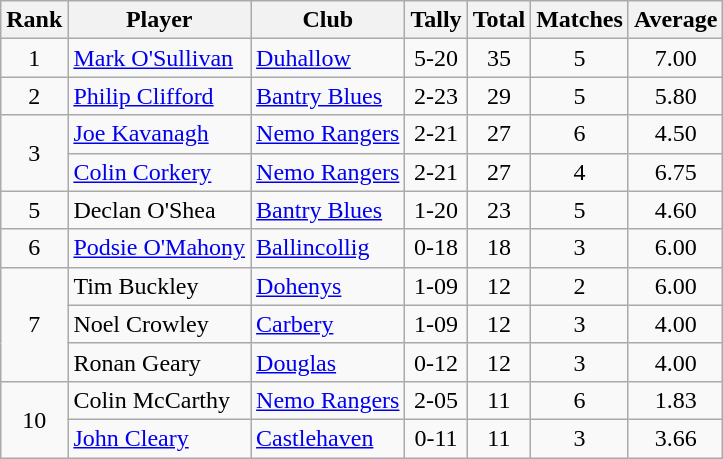<table class="wikitable">
<tr>
<th>Rank</th>
<th>Player</th>
<th>Club</th>
<th>Tally</th>
<th>Total</th>
<th>Matches</th>
<th>Average</th>
</tr>
<tr>
<td rowspan=1 align=center>1</td>
<td><a href='#'>Mark O'Sullivan</a></td>
<td><a href='#'>Duhallow</a></td>
<td align=center>5-20</td>
<td align=center>35</td>
<td align=center>5</td>
<td align=center>7.00</td>
</tr>
<tr>
<td rowspan=1 align=center>2</td>
<td><a href='#'>Philip Clifford</a></td>
<td><a href='#'>Bantry Blues</a></td>
<td align=center>2-23</td>
<td align=center>29</td>
<td align=center>5</td>
<td align=center>5.80</td>
</tr>
<tr>
<td rowspan=2 align=center>3</td>
<td><a href='#'>Joe Kavanagh</a></td>
<td><a href='#'>Nemo Rangers</a></td>
<td align=center>2-21</td>
<td align=center>27</td>
<td align=center>6</td>
<td align=center>4.50</td>
</tr>
<tr>
<td><a href='#'>Colin Corkery</a></td>
<td><a href='#'>Nemo Rangers</a></td>
<td align=center>2-21</td>
<td align=center>27</td>
<td align=center>4</td>
<td align=center>6.75</td>
</tr>
<tr>
<td rowspan=1 align=center>5</td>
<td>Declan O'Shea</td>
<td><a href='#'>Bantry Blues</a></td>
<td align=center>1-20</td>
<td align=center>23</td>
<td align=center>5</td>
<td align=center>4.60</td>
</tr>
<tr>
<td rowspan=1 align=center>6</td>
<td><a href='#'>Podsie O'Mahony</a></td>
<td><a href='#'>Ballincollig</a></td>
<td align=center>0-18</td>
<td align=center>18</td>
<td align=center>3</td>
<td align=center>6.00</td>
</tr>
<tr>
<td rowspan=3 align=center>7</td>
<td>Tim Buckley</td>
<td><a href='#'>Dohenys</a></td>
<td align=center>1-09</td>
<td align=center>12</td>
<td align=center>2</td>
<td align=center>6.00</td>
</tr>
<tr>
<td>Noel Crowley</td>
<td><a href='#'>Carbery</a></td>
<td align=center>1-09</td>
<td align=center>12</td>
<td align=center>3</td>
<td align=center>4.00</td>
</tr>
<tr>
<td>Ronan Geary</td>
<td><a href='#'>Douglas</a></td>
<td align=center>0-12</td>
<td align=center>12</td>
<td align=center>3</td>
<td align=center>4.00</td>
</tr>
<tr>
<td rowspan=2 align=center>10</td>
<td>Colin McCarthy</td>
<td><a href='#'>Nemo Rangers</a></td>
<td align=center>2-05</td>
<td align=center>11</td>
<td align=center>6</td>
<td align=center>1.83</td>
</tr>
<tr>
<td><a href='#'>John Cleary</a></td>
<td><a href='#'>Castlehaven</a></td>
<td align=center>0-11</td>
<td align=center>11</td>
<td align=center>3</td>
<td align=center>3.66</td>
</tr>
</table>
